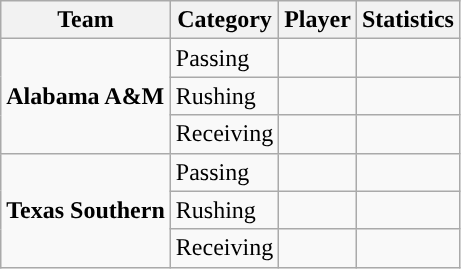<table class="wikitable" style="float: left;">
<tr>
<th>Team</th>
<th>Category</th>
<th>Player</th>
<th>Statistics</th>
</tr>
<tr>
<td rowspan=3><strong>Alabama A&M</strong></td>
<td>Passing</td>
<td> </td>
<td> </td>
</tr>
<tr>
<td>Rushing</td>
<td> </td>
<td> </td>
</tr>
<tr>
<td>Receiving</td>
<td> </td>
<td> </td>
</tr>
<tr>
<td rowspan=3><strong>Texas Southern</strong></td>
<td>Passing</td>
<td> </td>
<td> </td>
</tr>
<tr>
<td>Rushing</td>
<td> </td>
<td> </td>
</tr>
<tr>
<td>Receiving</td>
<td> </td>
<td> </td>
</tr>
</table>
